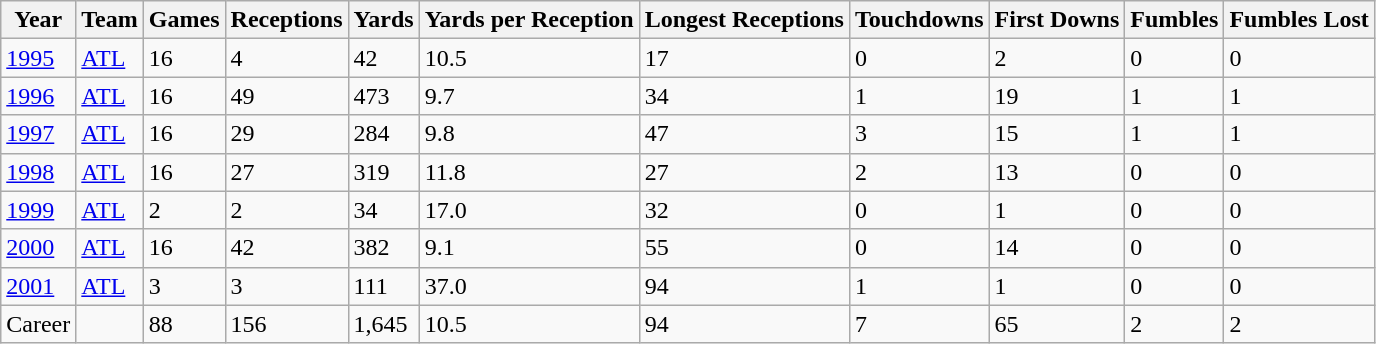<table class="wikitable">
<tr>
<th>Year</th>
<th>Team</th>
<th>Games</th>
<th>Receptions</th>
<th>Yards</th>
<th>Yards per Reception</th>
<th>Longest Receptions</th>
<th>Touchdowns</th>
<th>First Downs</th>
<th>Fumbles</th>
<th>Fumbles Lost</th>
</tr>
<tr>
<td><a href='#'>1995</a></td>
<td><a href='#'>ATL</a></td>
<td>16</td>
<td>4</td>
<td>42</td>
<td>10.5</td>
<td>17</td>
<td>0</td>
<td>2</td>
<td>0</td>
<td>0</td>
</tr>
<tr>
<td><a href='#'>1996</a></td>
<td><a href='#'>ATL</a></td>
<td>16</td>
<td>49</td>
<td>473</td>
<td>9.7</td>
<td>34</td>
<td>1</td>
<td>19</td>
<td>1</td>
<td>1</td>
</tr>
<tr>
<td><a href='#'>1997</a></td>
<td><a href='#'>ATL</a></td>
<td>16</td>
<td>29</td>
<td>284</td>
<td>9.8</td>
<td>47</td>
<td>3</td>
<td>15</td>
<td>1</td>
<td>1</td>
</tr>
<tr>
<td><a href='#'>1998</a></td>
<td><a href='#'>ATL</a></td>
<td>16</td>
<td>27</td>
<td>319</td>
<td>11.8</td>
<td>27</td>
<td>2</td>
<td>13</td>
<td>0</td>
<td>0</td>
</tr>
<tr>
<td><a href='#'>1999</a></td>
<td><a href='#'>ATL</a></td>
<td>2</td>
<td>2</td>
<td>34</td>
<td>17.0</td>
<td>32</td>
<td>0</td>
<td>1</td>
<td>0</td>
<td>0</td>
</tr>
<tr>
<td><a href='#'>2000</a></td>
<td><a href='#'>ATL</a></td>
<td>16</td>
<td>42</td>
<td>382</td>
<td>9.1</td>
<td>55</td>
<td>0</td>
<td>14</td>
<td>0</td>
<td>0</td>
</tr>
<tr>
<td><a href='#'>2001</a></td>
<td><a href='#'>ATL</a></td>
<td>3</td>
<td>3</td>
<td>111</td>
<td>37.0</td>
<td>94</td>
<td>1</td>
<td>1</td>
<td>0</td>
<td>0</td>
</tr>
<tr>
<td>Career</td>
<td></td>
<td>88</td>
<td>156</td>
<td>1,645</td>
<td>10.5</td>
<td>94</td>
<td>7</td>
<td>65</td>
<td>2</td>
<td>2</td>
</tr>
</table>
